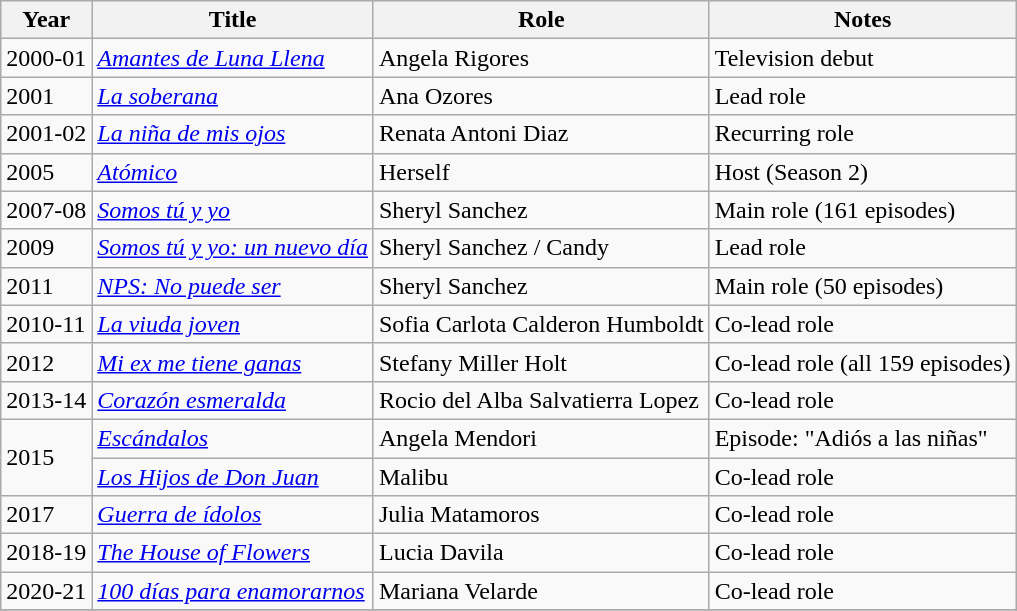<table class="wikitable sortable">
<tr>
<th>Year</th>
<th>Title</th>
<th>Role</th>
<th class="unsortable">Notes</th>
</tr>
<tr>
<td>2000-01</td>
<td><em><a href='#'>Amantes de Luna Llena</a></em></td>
<td>Angela Rigores</td>
<td>Television debut</td>
</tr>
<tr>
<td>2001</td>
<td><em><a href='#'>La soberana</a></em></td>
<td>Ana Ozores</td>
<td>Lead role</td>
</tr>
<tr>
<td>2001-02</td>
<td><em><a href='#'>La niña de mis ojos</a></em></td>
<td>Renata Antoni Diaz</td>
<td>Recurring role</td>
</tr>
<tr>
<td>2005</td>
<td><em><a href='#'>Atómico</a></em></td>
<td>Herself</td>
<td>Host (Season 2)</td>
</tr>
<tr>
<td>2007-08</td>
<td><em><a href='#'>Somos tú y yo</a></em></td>
<td>Sheryl Sanchez</td>
<td>Main role (161 episodes)</td>
</tr>
<tr>
<td>2009</td>
<td><em><a href='#'>Somos tú y yo: un nuevo día</a></em></td>
<td>Sheryl Sanchez / Candy</td>
<td>Lead role</td>
</tr>
<tr>
<td>2011</td>
<td><em><a href='#'>NPS: No puede ser</a></em> </td>
<td>Sheryl Sanchez</td>
<td>Main role (50 episodes)</td>
</tr>
<tr>
<td>2010-11</td>
<td><em><a href='#'>La viuda joven</a></em></td>
<td>Sofia Carlota Calderon Humboldt</td>
<td>Co-lead role</td>
</tr>
<tr>
<td>2012</td>
<td><em><a href='#'>Mi ex me tiene ganas</a></em> </td>
<td>Stefany Miller Holt</td>
<td>Co-lead role (all 159 episodes)</td>
</tr>
<tr>
<td>2013-14</td>
<td><em><a href='#'>Corazón esmeralda</a></em> </td>
<td>Rocio del Alba Salvatierra Lopez</td>
<td>Co-lead role</td>
</tr>
<tr>
<td rowspan=2>2015</td>
<td><em><a href='#'>Escándalos</a></em></td>
<td>Angela Mendori</td>
<td>Episode: "Adiós a las niñas"</td>
</tr>
<tr>
<td><em><a href='#'>Los Hijos de Don Juan</a></em></td>
<td>Malibu</td>
<td>Co-lead role</td>
</tr>
<tr>
<td>2017</td>
<td><em><a href='#'>Guerra de ídolos</a></em></td>
<td>Julia Matamoros</td>
<td>Co-lead role</td>
</tr>
<tr>
<td>2018-19</td>
<td><em><a href='#'>The House of Flowers</a></em></td>
<td>Lucia Davila</td>
<td>Co-lead role</td>
</tr>
<tr>
<td>2020-21</td>
<td><em><a href='#'>100 días para enamorarnos</a></em></td>
<td>Mariana Velarde</td>
<td>Co-lead role</td>
</tr>
<tr>
</tr>
</table>
